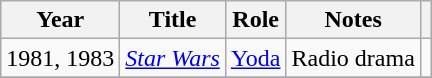<table class="wikitable plainrowheaders sortable">
<tr>
<th scope="col">Year</th>
<th scope="col">Title</th>
<th scope="col">Role</th>
<th scope="col" class="unsortable">Notes</th>
<th scope="col" class="unsortable"></th>
</tr>
<tr>
<td>1981, 1983</td>
<td><em><a href='#'>Star Wars</a></em></td>
<td><a href='#'>Yoda</a></td>
<td>Radio drama</td>
<td style="text-align:center;"></td>
</tr>
<tr>
</tr>
</table>
